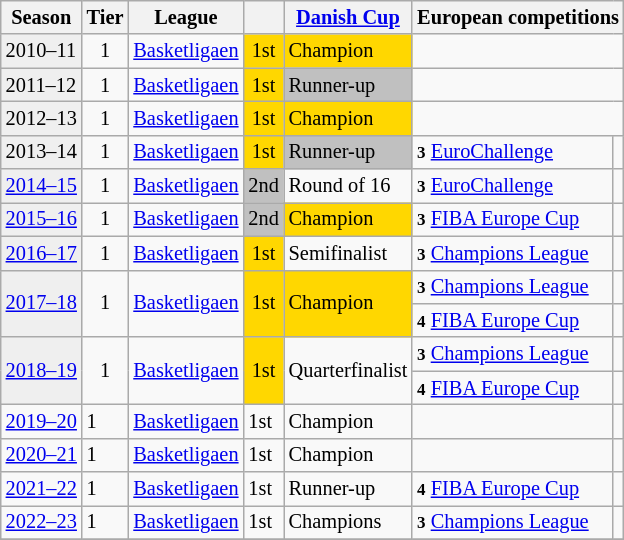<table class="wikitable" style="font-size:85%;">
<tr>
<th>Season</th>
<th>Tier</th>
<th>League</th>
<th></th>
<th><a href='#'>Danish Cup</a></th>
<th colspan=2>European competitions</th>
</tr>
<tr>
<td style="background:#efefef;">2010–11</td>
<td align="center">1</td>
<td><a href='#'>Basketligaen</a></td>
<td align="center" bgcolor=gold>1st</td>
<td bgcolor=gold>Champion</td>
<td colspan=2></td>
</tr>
<tr>
<td style="background:#efefef;">2011–12</td>
<td align="center">1</td>
<td><a href='#'>Basketligaen</a></td>
<td align="center" bgcolor=gold>1st</td>
<td bgcolor=silver>Runner-up</td>
<td colspan=2></td>
</tr>
<tr>
<td style="background:#efefef;">2012–13</td>
<td align="center">1</td>
<td><a href='#'>Basketligaen</a></td>
<td align="center" bgcolor=gold>1st</td>
<td bgcolor=gold>Champion</td>
<td colspan=2></td>
</tr>
<tr>
<td style="background:#efefef;">2013–14</td>
<td align="center">1</td>
<td><a href='#'>Basketligaen</a></td>
<td align="center" bgcolor=gold>1st</td>
<td bgcolor=silver>Runner-up</td>
<td><small><strong>3</strong></small> <a href='#'>EuroChallenge</a></td>
<td align=center></td>
</tr>
<tr>
<td style="background:#efefef;"><a href='#'>2014–15</a></td>
<td align="center">1</td>
<td><a href='#'>Basketligaen</a></td>
<td align="center" bgcolor=silver>2nd</td>
<td>Round of 16</td>
<td><small><strong>3</strong></small> <a href='#'>EuroChallenge</a></td>
<td align=center></td>
</tr>
<tr>
<td style="background:#efefef;"><a href='#'>2015–16</a></td>
<td align="center">1</td>
<td><a href='#'>Basketligaen</a></td>
<td align="center" bgcolor=silver>2nd</td>
<td bgcolor=gold>Champion</td>
<td><small><strong>3</strong></small> <a href='#'>FIBA Europe Cup</a></td>
<td align=center></td>
</tr>
<tr>
<td style="background:#efefef;"><a href='#'>2016–17</a></td>
<td align="center">1</td>
<td><a href='#'>Basketligaen</a></td>
<td align="center" bgcolor=gold>1st</td>
<td>Semifinalist</td>
<td><small><strong>3</strong></small> <a href='#'>Champions League</a></td>
<td align=center></td>
</tr>
<tr>
<td rowspan=2 style="background:#efefef;"><a href='#'>2017–18</a></td>
<td rowspan=2 align="center">1</td>
<td rowspan=2><a href='#'>Basketligaen</a></td>
<td rowspan=2 align="center" bgcolor=gold>1st</td>
<td rowspan=2 bgcolor=gold>Champion</td>
<td><small><strong>3</strong></small> <a href='#'>Champions League</a></td>
<td align=center></td>
</tr>
<tr>
<td><small><strong>4</strong></small> <a href='#'>FIBA Europe Cup</a></td>
<td align=center></td>
</tr>
<tr>
<td rowspan=2 style="background:#efefef;"><a href='#'>2018–19</a></td>
<td rowspan=2 align="center">1</td>
<td rowspan=2><a href='#'>Basketligaen</a></td>
<td rowspan=2 align="center" bgcolor=gold>1st</td>
<td rowspan=2>Quarterfinalist</td>
<td><small><strong>3</strong></small> <a href='#'>Champions League</a></td>
<td align=center></td>
</tr>
<tr>
<td><small><strong>4</strong></small> <a href='#'>FIBA Europe Cup</a></td>
<td align=center></td>
</tr>
<tr>
<td><a href='#'>2019–20</a></td>
<td>1</td>
<td><a href='#'>Basketligaen</a></td>
<td>1st</td>
<td>Champion</td>
<td></td>
<td></td>
</tr>
<tr>
<td><a href='#'>2020–21</a></td>
<td>1</td>
<td><a href='#'>Basketligaen</a></td>
<td>1st</td>
<td>Champion</td>
<td></td>
<td></td>
</tr>
<tr>
<td><a href='#'>2021–22</a></td>
<td>1</td>
<td><a href='#'>Basketligaen</a></td>
<td>1st</td>
<td>Runner-up</td>
<td><small><strong>4</strong></small> <a href='#'>FIBA Europe Cup</a></td>
<td></td>
</tr>
<tr>
<td><a href='#'>2022–23</a></td>
<td>1</td>
<td><a href='#'>Basketligaen</a></td>
<td>1st</td>
<td>Champions</td>
<td><small><strong>3</strong></small> <a href='#'>Champions League</a></td>
<td></td>
</tr>
<tr>
</tr>
</table>
